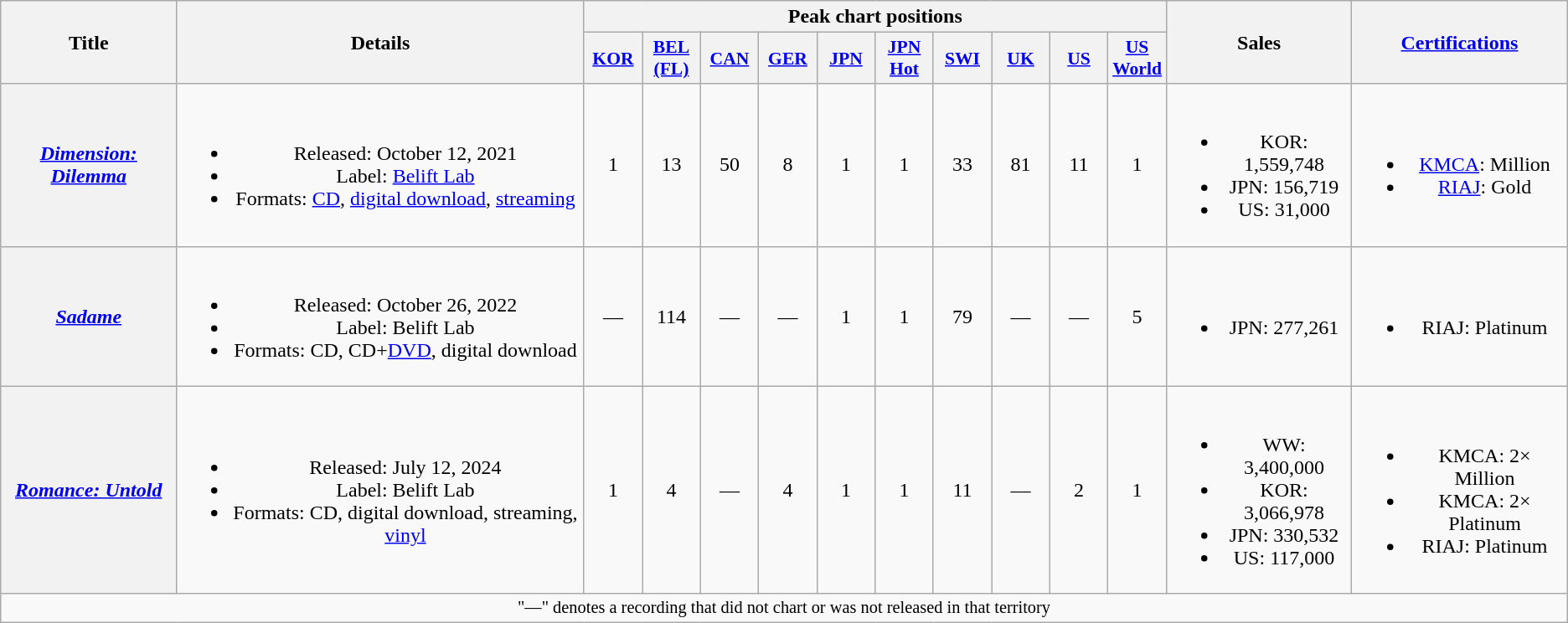<table class="wikitable plainrowheaders" style="text-align:center">
<tr>
<th scope="col" rowspan="2">Title</th>
<th scope="col" rowspan="2">Details</th>
<th scope="col" colspan="10">Peak chart positions</th>
<th scope="col" rowspan="2">Sales</th>
<th scope="col" rowspan="2"><a href='#'>Certifications</a></th>
</tr>
<tr>
<th scope="col" style="width:2.75em;font-size:90%"><a href='#'>KOR</a><br></th>
<th scope="col" style="width:2.75em;font-size:90%"><a href='#'>BEL<br>(FL)</a><br></th>
<th scope="col" style="width:2.75em;font-size:90%"><a href='#'>CAN</a><br></th>
<th scope="col" style="width:2.75em;font-size:90%"><a href='#'>GER</a><br></th>
<th scope="col" style="width:2.75em;font-size:90%"><a href='#'>JPN</a><br></th>
<th scope="col" style="width:2.75em;font-size:90%"><a href='#'>JPN<br>Hot</a><br></th>
<th scope="col" style="width:2.75em;font-size:90%"><a href='#'>SWI</a><br></th>
<th scope="col" style="width:2.75em;font-size:90%"><a href='#'>UK</a><br></th>
<th scope="col" style="width:2.75em;font-size:90%"><a href='#'>US</a><br></th>
<th scope="col" style="width:2.75em;font-size:90%"><a href='#'>US World</a><br></th>
</tr>
<tr>
<th scope="row"><em><a href='#'>Dimension: Dilemma</a></em></th>
<td><br><ul><li>Released: October 12, 2021 </li><li>Label: <a href='#'>Belift Lab</a></li><li>Formats: <a href='#'>CD</a>, <a href='#'>digital download</a>, <a href='#'>streaming</a></li></ul></td>
<td>1</td>
<td>13</td>
<td>50</td>
<td>8</td>
<td>1</td>
<td>1</td>
<td>33</td>
<td>81</td>
<td>11</td>
<td>1</td>
<td><br><ul><li>KOR: 1,559,748</li><li>JPN: 156,719 </li><li>US: 31,000</li></ul></td>
<td><br><ul><li><a href='#'>KMCA</a>: Million</li><li><a href='#'>RIAJ</a>: Gold </li></ul></td>
</tr>
<tr>
<th scope="row"><em><a href='#'>Sadame</a></em></th>
<td><br><ul><li>Released: October 26, 2022 </li><li>Label: Belift Lab</li><li>Formats: CD, CD+<a href='#'>DVD</a>, digital download</li></ul></td>
<td>—</td>
<td>114</td>
<td>—</td>
<td>—</td>
<td>1</td>
<td>1</td>
<td>79</td>
<td>—</td>
<td>—</td>
<td>5</td>
<td><br><ul><li>JPN: 277,261 </li></ul></td>
<td><br><ul><li>RIAJ: Platinum </li></ul></td>
</tr>
<tr>
<th scope="row"><em><a href='#'>Romance: Untold</a></em></th>
<td><br><ul><li>Released: July 12, 2024 </li><li>Label: Belift Lab</li><li>Formats: CD, digital download, streaming, <a href='#'>vinyl</a></li></ul></td>
<td>1</td>
<td>4</td>
<td>—</td>
<td>4</td>
<td>1</td>
<td>1</td>
<td>11</td>
<td>—</td>
<td>2</td>
<td>1</td>
<td><br><ul><li>WW: 3,400,000</li><li>KOR: 3,066,978</li><li>JPN: 330,532 </li><li>US: 117,000</li></ul></td>
<td><br><ul><li>KMCA: 2× Million</li><li>KMCA: 2× Platinum </li><li>RIAJ: Platinum </li></ul></td>
</tr>
<tr>
<td colspan="14" style="font-size:85%">"—" denotes a recording that did not chart or was not released in that territory</td>
</tr>
</table>
